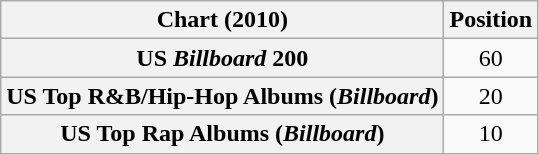<table class="wikitable sortable plainrowheaders" style="text-align:center">
<tr>
<th scope="col">Chart (2010)</th>
<th scope="col">Position</th>
</tr>
<tr>
<th scope="row">US <em>Billboard</em> 200</th>
<td>60</td>
</tr>
<tr>
<th scope="row">US Top R&B/Hip-Hop Albums (<em>Billboard</em>)</th>
<td style="text-align:center;">20</td>
</tr>
<tr>
<th scope="row">US Top Rap Albums (<em>Billboard</em>)</th>
<td style="text-align:center;">10</td>
</tr>
</table>
